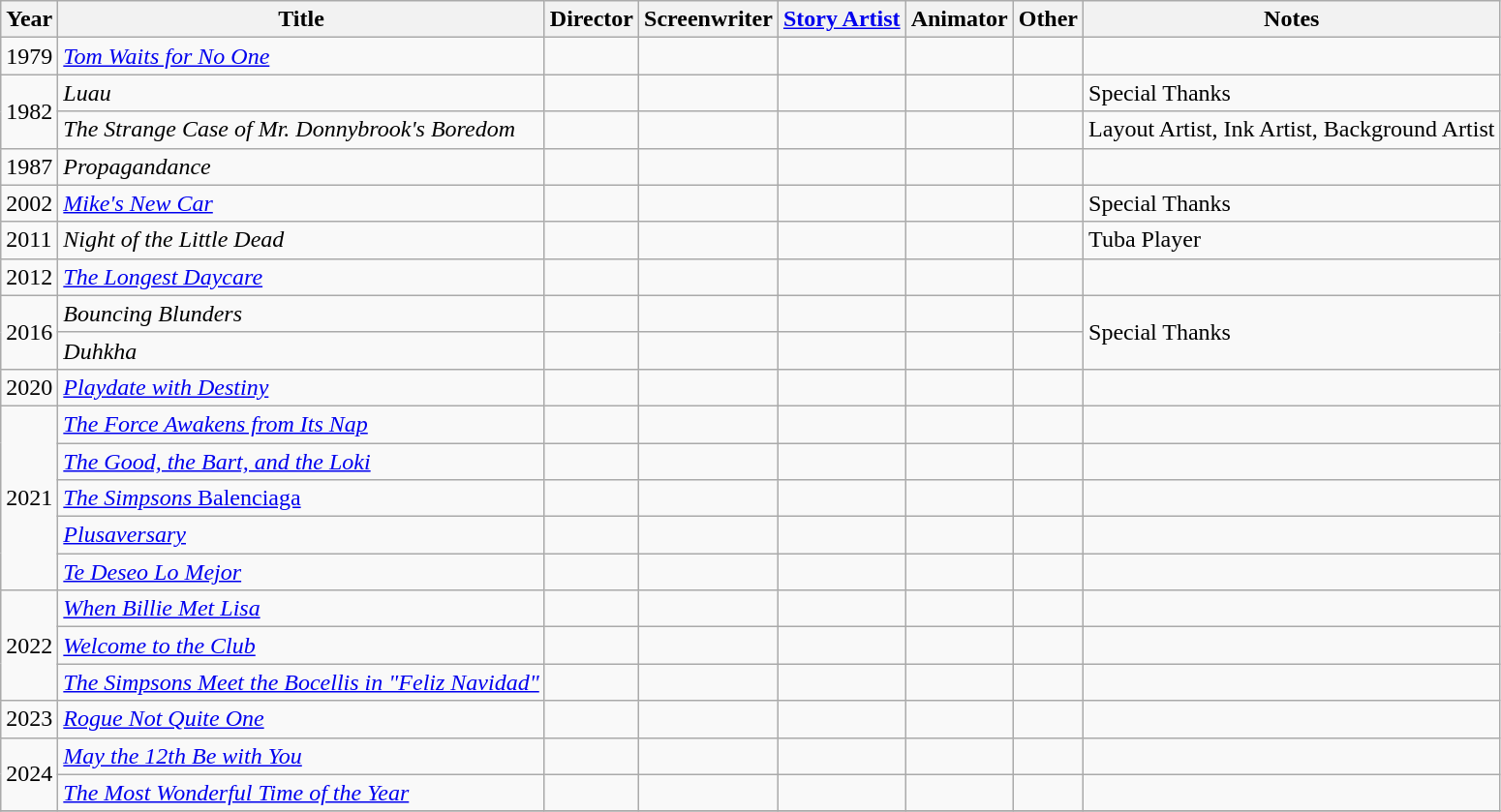<table class="wikitable">
<tr>
<th>Year</th>
<th>Title</th>
<th>Director</th>
<th>Screenwriter</th>
<th><a href='#'>Story Artist</a></th>
<th>Animator</th>
<th>Other</th>
<th>Notes</th>
</tr>
<tr>
<td>1979</td>
<td><em><a href='#'>Tom Waits for No One</a></em></td>
<td></td>
<td></td>
<td></td>
<td></td>
<td></td>
<td></td>
</tr>
<tr>
<td rowspan=2>1982</td>
<td><em>Luau</em></td>
<td></td>
<td></td>
<td></td>
<td></td>
<td></td>
<td>Special Thanks</td>
</tr>
<tr>
<td><em>The Strange Case of Mr. Donnybrook's Boredom</em></td>
<td></td>
<td></td>
<td></td>
<td></td>
<td></td>
<td>Layout Artist, Ink Artist, Background Artist</td>
</tr>
<tr>
<td>1987</td>
<td><em>Propagandance</em></td>
<td></td>
<td></td>
<td></td>
<td></td>
<td></td>
<td></td>
</tr>
<tr>
<td>2002</td>
<td><em><a href='#'>Mike's New Car</a></em></td>
<td></td>
<td></td>
<td></td>
<td></td>
<td></td>
<td>Special Thanks</td>
</tr>
<tr>
<td>2011</td>
<td><em>Night of the Little Dead</em></td>
<td></td>
<td></td>
<td></td>
<td></td>
<td></td>
<td>Tuba Player</td>
</tr>
<tr>
<td>2012</td>
<td><em><a href='#'>The Longest Daycare</a></em></td>
<td></td>
<td></td>
<td></td>
<td></td>
<td></td>
<td></td>
</tr>
<tr>
<td rowspan=2>2016</td>
<td><em>Bouncing Blunders</em></td>
<td></td>
<td></td>
<td></td>
<td></td>
<td></td>
<td rowspan=2>Special Thanks</td>
</tr>
<tr>
<td><em>Duhkha</em></td>
<td></td>
<td></td>
<td></td>
<td></td>
<td></td>
</tr>
<tr>
<td>2020</td>
<td><em><a href='#'>Playdate with Destiny</a></em></td>
<td></td>
<td></td>
<td></td>
<td></td>
<td></td>
<td></td>
</tr>
<tr>
<td rowspan="5">2021</td>
<td><em><a href='#'>The Force Awakens from Its Nap</a></em></td>
<td></td>
<td></td>
<td></td>
<td></td>
<td></td>
<td></td>
</tr>
<tr>
<td><em><a href='#'>The Good, the Bart, and the Loki</a></em></td>
<td></td>
<td></td>
<td></td>
<td></td>
<td></td>
<td></td>
</tr>
<tr>
<td><a href='#'><em>The Simpsons</em> Balenciaga</a></td>
<td></td>
<td></td>
<td></td>
<td></td>
<td></td>
<td></td>
</tr>
<tr>
<td><em><a href='#'>Plusaversary</a></em></td>
<td></td>
<td></td>
<td></td>
<td></td>
<td></td>
<td></td>
</tr>
<tr>
<td><em><a href='#'>Te Deseo Lo Mejor</a></em></td>
<td></td>
<td></td>
<td></td>
<td></td>
<td></td>
<td></td>
</tr>
<tr>
<td rowspan="3">2022</td>
<td><em><a href='#'>When Billie Met Lisa</a></em></td>
<td></td>
<td></td>
<td></td>
<td></td>
<td></td>
<td></td>
</tr>
<tr>
<td><em><a href='#'>Welcome to the Club</a></em></td>
<td></td>
<td></td>
<td></td>
<td></td>
<td></td>
<td></td>
</tr>
<tr>
<td><em><a href='#'>The Simpsons Meet the Bocellis in "Feliz Navidad"</a></em></td>
<td></td>
<td></td>
<td></td>
<td></td>
<td></td>
<td></td>
</tr>
<tr>
<td>2023</td>
<td><em><a href='#'>Rogue Not Quite One</a></em></td>
<td></td>
<td></td>
<td></td>
<td></td>
<td></td>
<td></td>
</tr>
<tr>
<td rowspan="2">2024</td>
<td><em><a href='#'>May the 12th Be with You</a></em></td>
<td></td>
<td></td>
<td></td>
<td></td>
<td></td>
<td></td>
</tr>
<tr>
<td><em><a href='#'>The Most Wonderful Time of the Year</a></em></td>
<td></td>
<td></td>
<td></td>
<td></td>
<td></td>
<td></td>
</tr>
<tr>
</tr>
</table>
